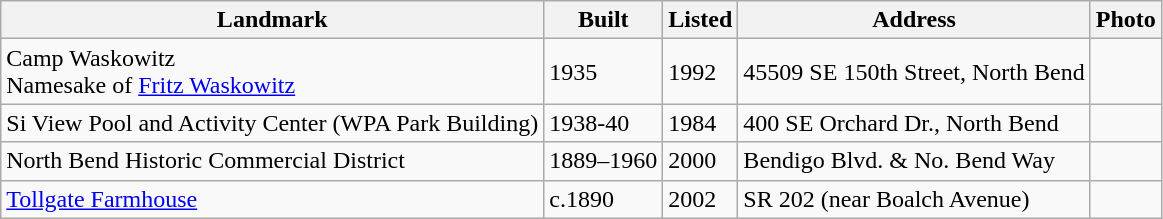<table class="wikitable">
<tr>
<th>Landmark</th>
<th>Built</th>
<th>Listed</th>
<th>Address</th>
<th>Photo</th>
</tr>
<tr>
<td>Camp Waskowitz <br> Namesake of <a href='#'>Fritz Waskowitz</a></td>
<td>1935</td>
<td>1992</td>
<td>45509 SE 150th Street, North Bend</td>
<td></td>
</tr>
<tr>
<td>Si View Pool and Activity Center (WPA Park Building)</td>
<td>1938-40 </td>
<td>1984</td>
<td>400 SE Orchard Dr., North Bend</td>
<td></td>
</tr>
<tr>
<td>North Bend Historic Commercial District</td>
<td>1889–1960</td>
<td>2000</td>
<td>Bendigo Blvd. & No. Bend Way</td>
<td></td>
</tr>
<tr>
<td><a href='#'>Tollgate Farmhouse</a></td>
<td>c.1890</td>
<td>2002</td>
<td>SR 202 (near Boalch Avenue)</td>
<td></td>
</tr>
</table>
